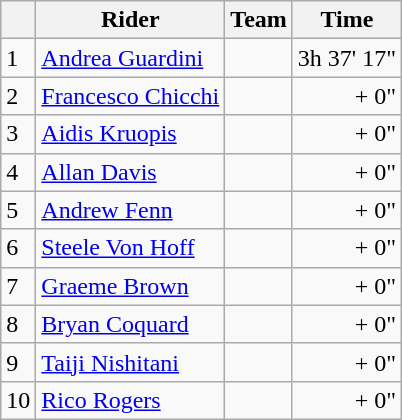<table class=wikitable>
<tr>
<th></th>
<th>Rider</th>
<th>Team</th>
<th>Time</th>
</tr>
<tr>
<td>1</td>
<td> <a href='#'>Andrea Guardini</a> </td>
<td></td>
<td align=right>3h 37' 17"</td>
</tr>
<tr>
<td>2</td>
<td> <a href='#'>Francesco Chicchi</a></td>
<td></td>
<td align=right>+ 0"</td>
</tr>
<tr>
<td>3</td>
<td> <a href='#'>Aidis Kruopis</a></td>
<td></td>
<td align=right>+ 0"</td>
</tr>
<tr>
<td>4</td>
<td> <a href='#'>Allan Davis</a></td>
<td></td>
<td align=right>+ 0"</td>
</tr>
<tr>
<td>5</td>
<td> <a href='#'>Andrew Fenn</a></td>
<td></td>
<td align=right>+ 0"</td>
</tr>
<tr>
<td>6</td>
<td> <a href='#'>Steele Von Hoff</a></td>
<td></td>
<td align=right>+ 0"</td>
</tr>
<tr>
<td>7</td>
<td> <a href='#'>Graeme Brown</a></td>
<td></td>
<td align=right>+ 0"</td>
</tr>
<tr>
<td>8</td>
<td> <a href='#'>Bryan Coquard</a></td>
<td></td>
<td align=right>+ 0"</td>
</tr>
<tr>
<td>9</td>
<td> <a href='#'>Taiji Nishitani</a></td>
<td></td>
<td align=right>+ 0"</td>
</tr>
<tr>
<td>10</td>
<td> <a href='#'>Rico Rogers</a></td>
<td></td>
<td align=right>+ 0"</td>
</tr>
</table>
